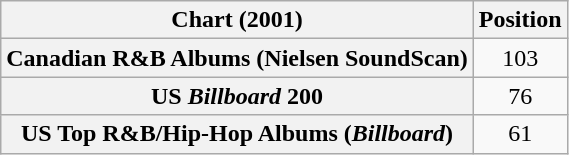<table class="wikitable plainrowheaders sortable" style="text-align:center;">
<tr>
<th>Chart (2001)</th>
<th>Position</th>
</tr>
<tr>
<th scope="row">Canadian R&B Albums (Nielsen SoundScan)</th>
<td style="text-align:center;">103</td>
</tr>
<tr>
<th scope="row">US <em>Billboard</em> 200</th>
<td style="text-align:center;">76</td>
</tr>
<tr>
<th scope="row">US Top R&B/Hip-Hop Albums (<em>Billboard</em>)</th>
<td style="text-align:center;">61</td>
</tr>
</table>
